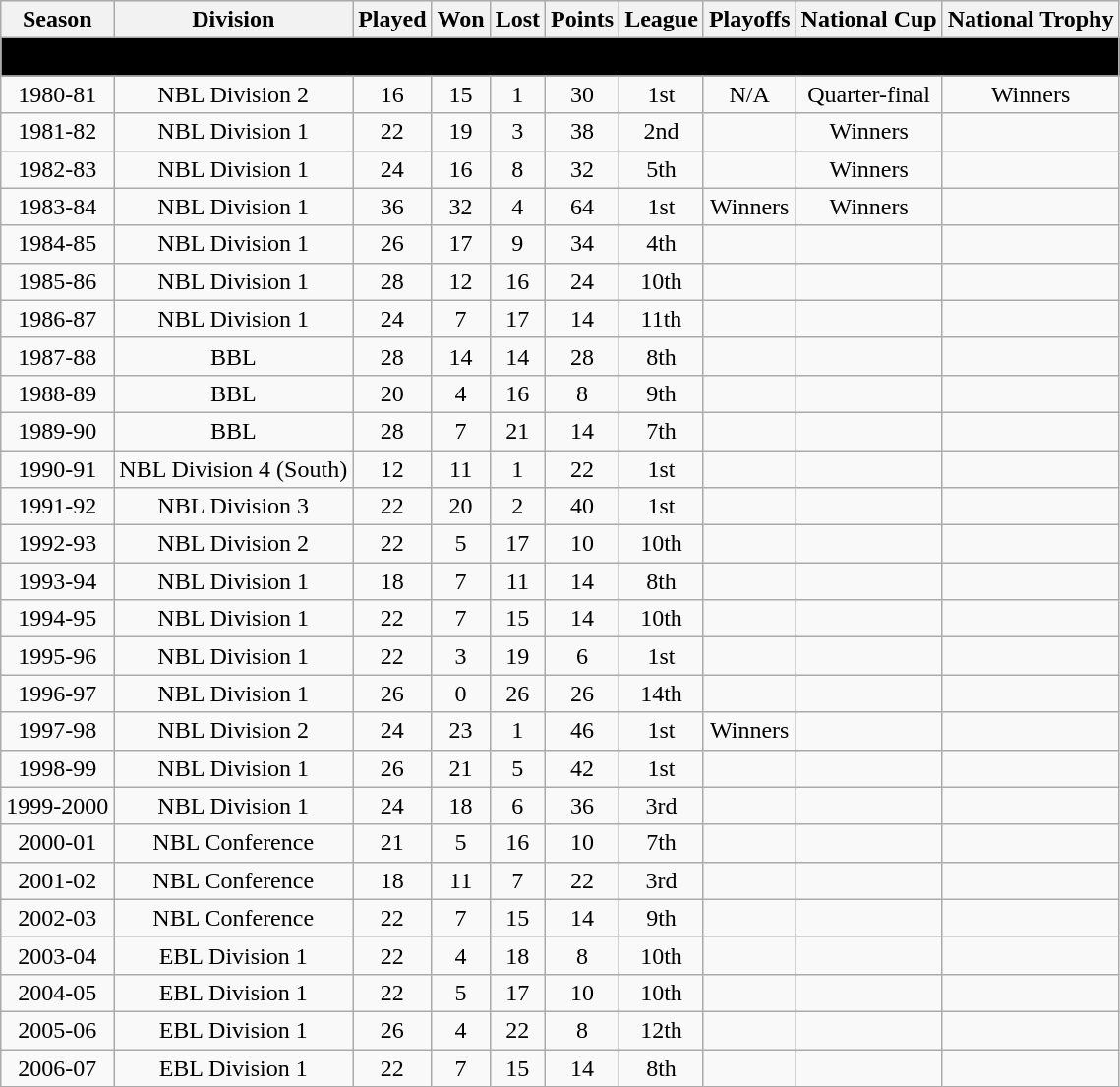<table class="wikitable" style="text-align: center;">
<tr bgcolor="#efefef">
<th>Season</th>
<th>Division</th>
<th>Played</th>
<th>Won</th>
<th>Lost</th>
<th>Points</th>
<th>League</th>
<th>Playoffs</th>
<th>National Cup</th>
<th>National Trophy</th>
</tr>
<tr>
<td colspan="10" align=center bgcolor="black"><span><strong>Solent Stars</strong></span></td>
</tr>
<tr>
<td>1980-81</td>
<td>NBL Division 2</td>
<td>16</td>
<td>15</td>
<td>1</td>
<td>30</td>
<td>1st</td>
<td>N/A</td>
<td>Quarter-final</td>
<td>Winners</td>
</tr>
<tr>
<td>1981-82</td>
<td>NBL Division 1</td>
<td>22</td>
<td>19</td>
<td>3</td>
<td>38</td>
<td>2nd</td>
<td></td>
<td>Winners</td>
<td></td>
</tr>
<tr>
<td>1982-83</td>
<td>NBL Division 1</td>
<td>24</td>
<td>16</td>
<td>8</td>
<td>32</td>
<td>5th</td>
<td></td>
<td>Winners</td>
<td></td>
</tr>
<tr>
<td>1983-84</td>
<td>NBL Division 1</td>
<td>36</td>
<td>32</td>
<td>4</td>
<td>64</td>
<td>1st</td>
<td>Winners</td>
<td>Winners</td>
<td></td>
</tr>
<tr>
<td>1984-85</td>
<td>NBL Division 1</td>
<td>26</td>
<td>17</td>
<td>9</td>
<td>34</td>
<td>4th</td>
<td></td>
<td></td>
<td></td>
</tr>
<tr>
<td>1985-86</td>
<td>NBL Division 1</td>
<td>28</td>
<td>12</td>
<td>16</td>
<td>24</td>
<td>10th</td>
<td></td>
<td></td>
<td></td>
</tr>
<tr>
<td>1986-87</td>
<td>NBL Division 1</td>
<td>24</td>
<td>7</td>
<td>17</td>
<td>14</td>
<td>11th</td>
<td></td>
<td></td>
<td></td>
</tr>
<tr>
<td>1987-88</td>
<td>BBL</td>
<td>28</td>
<td>14</td>
<td>14</td>
<td>28</td>
<td>8th</td>
<td></td>
<td></td>
<td></td>
</tr>
<tr>
<td>1988-89</td>
<td>BBL</td>
<td>20</td>
<td>4</td>
<td>16</td>
<td>8</td>
<td>9th</td>
<td></td>
<td></td>
<td></td>
</tr>
<tr>
<td>1989-90</td>
<td>BBL</td>
<td>28</td>
<td>7</td>
<td>21</td>
<td>14</td>
<td>7th</td>
<td></td>
<td></td>
<td></td>
</tr>
<tr>
<td>1990-91</td>
<td>NBL Division 4 (South)</td>
<td>12</td>
<td>11</td>
<td>1</td>
<td>22</td>
<td>1st</td>
<td></td>
<td></td>
<td></td>
</tr>
<tr>
<td>1991-92</td>
<td>NBL Division 3</td>
<td>22</td>
<td>20</td>
<td>2</td>
<td>40</td>
<td>1st</td>
<td></td>
<td></td>
<td></td>
</tr>
<tr>
<td>1992-93</td>
<td>NBL Division 2</td>
<td>22</td>
<td>5</td>
<td>17</td>
<td>10</td>
<td>10th</td>
<td></td>
<td></td>
<td></td>
</tr>
<tr>
<td>1993-94</td>
<td>NBL Division 1</td>
<td>18</td>
<td>7</td>
<td>11</td>
<td>14</td>
<td>8th</td>
<td></td>
<td></td>
<td></td>
</tr>
<tr>
<td>1994-95</td>
<td>NBL Division 1</td>
<td>22</td>
<td>7</td>
<td>15</td>
<td>14</td>
<td>10th</td>
<td></td>
<td></td>
<td></td>
</tr>
<tr>
<td>1995-96</td>
<td>NBL Division 1</td>
<td>22</td>
<td>3</td>
<td>19</td>
<td>6</td>
<td>1st</td>
<td></td>
<td></td>
<td></td>
</tr>
<tr>
<td>1996-97</td>
<td>NBL Division 1</td>
<td>26</td>
<td>0</td>
<td>26</td>
<td>26</td>
<td>14th</td>
<td></td>
<td></td>
<td></td>
</tr>
<tr>
<td>1997-98</td>
<td>NBL Division 2</td>
<td>24</td>
<td>23</td>
<td>1</td>
<td>46</td>
<td>1st</td>
<td>Winners</td>
<td></td>
<td></td>
</tr>
<tr>
<td>1998-99</td>
<td>NBL Division 1</td>
<td>26</td>
<td>21</td>
<td>5</td>
<td>42</td>
<td>1st</td>
<td></td>
<td></td>
<td></td>
</tr>
<tr>
<td>1999-2000</td>
<td>NBL Division 1</td>
<td>24</td>
<td>18</td>
<td>6</td>
<td>36</td>
<td>3rd</td>
<td></td>
<td></td>
<td></td>
</tr>
<tr>
<td>2000-01</td>
<td>NBL Conference</td>
<td>21</td>
<td>5</td>
<td>16</td>
<td>10</td>
<td>7th</td>
<td></td>
<td></td>
<td></td>
</tr>
<tr>
<td>2001-02</td>
<td>NBL Conference</td>
<td>18</td>
<td>11</td>
<td>7</td>
<td>22</td>
<td>3rd</td>
<td></td>
<td></td>
<td></td>
</tr>
<tr>
<td>2002-03</td>
<td>NBL Conference</td>
<td>22</td>
<td>7</td>
<td>15</td>
<td>14</td>
<td>9th</td>
<td></td>
<td></td>
<td></td>
</tr>
<tr>
<td>2003-04</td>
<td>EBL Division 1</td>
<td>22</td>
<td>4</td>
<td>18</td>
<td>8</td>
<td>10th</td>
<td></td>
<td></td>
<td></td>
</tr>
<tr>
<td>2004-05</td>
<td>EBL Division 1</td>
<td>22</td>
<td>5</td>
<td>17</td>
<td>10</td>
<td>10th</td>
<td></td>
<td></td>
<td></td>
</tr>
<tr>
<td>2005-06</td>
<td>EBL Division 1</td>
<td>26</td>
<td>4</td>
<td>22</td>
<td>8</td>
<td>12th</td>
<td></td>
<td></td>
<td></td>
</tr>
<tr>
<td>2006-07</td>
<td>EBL Division 1</td>
<td>22</td>
<td>7</td>
<td>15</td>
<td>14</td>
<td>8th</td>
<td></td>
<td></td>
<td></td>
</tr>
</table>
